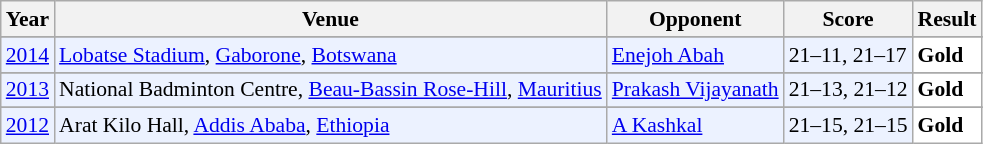<table class="sortable wikitable" style="font-size: 90%;">
<tr>
<th>Year</th>
<th>Venue</th>
<th>Opponent</th>
<th>Score</th>
<th>Result</th>
</tr>
<tr>
</tr>
<tr style="background:#ECF2FF">
<td align="center"><a href='#'>2014</a></td>
<td align="left"><a href='#'>Lobatse Stadium</a>, <a href='#'>Gaborone</a>, <a href='#'>Botswana</a></td>
<td align="left"> <a href='#'>Enejoh Abah</a></td>
<td align="left">21–11, 21–17</td>
<td style="text-align:left; background:white"> <strong>Gold</strong></td>
</tr>
<tr>
</tr>
<tr style="background:#ECF2FF">
<td align="center"><a href='#'>2013</a></td>
<td align="left">National Badminton Centre, <a href='#'>Beau-Bassin Rose-Hill</a>, <a href='#'>Mauritius</a></td>
<td align="left"> <a href='#'>Prakash Vijayanath</a></td>
<td align="left">21–13, 21–12</td>
<td style="text-align:left; background:white"> <strong>Gold</strong></td>
</tr>
<tr>
</tr>
<tr style="background:#ECF2FF">
<td align="center"><a href='#'>2012</a></td>
<td align="left">Arat Kilo Hall, <a href='#'>Addis Ababa</a>, <a href='#'>Ethiopia</a></td>
<td align="left"> <a href='#'>A Kashkal</a></td>
<td align="left">21–15, 21–15</td>
<td style="text-align:left; background:white"> <strong>Gold</strong></td>
</tr>
</table>
